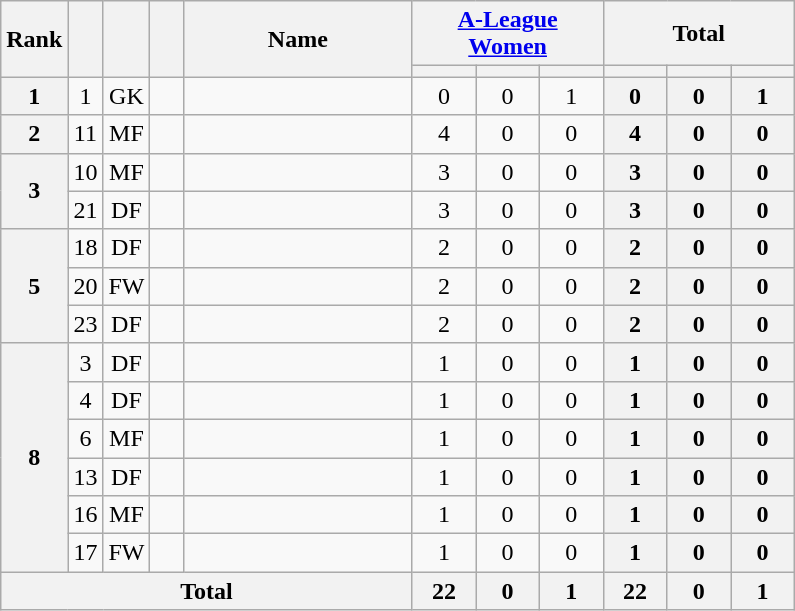<table class="wikitable sortable" style="text-align:center;">
<tr>
<th rowspan="2" width="15">Rank</th>
<th rowspan="2" width="15"></th>
<th rowspan="2" width="15"></th>
<th rowspan="2" width="15"></th>
<th rowspan="2" width="145">Name</th>
<th colspan="3" width="120"><a href='#'>A-League Women</a></th>
<th colspan="3" width="120">Total</th>
</tr>
<tr>
<th style="width:30px"></th>
<th style="width:30px"></th>
<th style="width:30px"></th>
<th style="width:30px"></th>
<th style="width:30px"></th>
<th style="width:30px"></th>
</tr>
<tr>
<th>1</th>
<td>1</td>
<td>GK</td>
<td></td>
<td align="left"><br></td>
<td>0</td>
<td>0</td>
<td>1<br></td>
<th>0</th>
<th>0</th>
<th>1</th>
</tr>
<tr>
<th>2</th>
<td>11</td>
<td>MF</td>
<td></td>
<td align="left"><br></td>
<td>4</td>
<td>0</td>
<td>0<br></td>
<th>4</th>
<th>0</th>
<th>0</th>
</tr>
<tr>
<th rowspan="2">3</th>
<td>10</td>
<td>MF</td>
<td></td>
<td align="left"><br></td>
<td>3</td>
<td>0</td>
<td>0<br></td>
<th>3</th>
<th>0</th>
<th>0</th>
</tr>
<tr>
<td>21</td>
<td>DF</td>
<td></td>
<td align="left"><br></td>
<td>3</td>
<td>0</td>
<td>0<br></td>
<th>3</th>
<th>0</th>
<th>0</th>
</tr>
<tr>
<th rowspan="3">5</th>
<td>18</td>
<td>DF</td>
<td></td>
<td align="left"><br></td>
<td>2</td>
<td>0</td>
<td>0<br></td>
<th>2</th>
<th>0</th>
<th>0</th>
</tr>
<tr>
<td>20</td>
<td>FW</td>
<td></td>
<td align="left"><br></td>
<td>2</td>
<td>0</td>
<td>0<br></td>
<th>2</th>
<th>0</th>
<th>0</th>
</tr>
<tr>
<td>23</td>
<td>DF</td>
<td></td>
<td align="left"><br></td>
<td>2</td>
<td>0</td>
<td>0<br></td>
<th>2</th>
<th>0</th>
<th>0</th>
</tr>
<tr>
<th rowspan="6">8</th>
<td>3</td>
<td>DF</td>
<td></td>
<td align="left"><br></td>
<td>1</td>
<td>0</td>
<td>0<br></td>
<th>1</th>
<th>0</th>
<th>0</th>
</tr>
<tr>
<td>4</td>
<td>DF</td>
<td></td>
<td align="left"><br></td>
<td>1</td>
<td>0</td>
<td>0<br></td>
<th>1</th>
<th>0</th>
<th>0</th>
</tr>
<tr>
<td>6</td>
<td>MF</td>
<td></td>
<td align="left"><br></td>
<td>1</td>
<td>0</td>
<td>0<br></td>
<th>1</th>
<th>0</th>
<th>0</th>
</tr>
<tr>
<td>13</td>
<td>DF</td>
<td></td>
<td align="left"><br></td>
<td>1</td>
<td>0</td>
<td>0<br></td>
<th>1</th>
<th>0</th>
<th>0</th>
</tr>
<tr>
<td>16</td>
<td>MF</td>
<td></td>
<td align="left"><br></td>
<td>1</td>
<td>0</td>
<td>0<br></td>
<th>1</th>
<th>0</th>
<th>0</th>
</tr>
<tr>
<td>17</td>
<td>FW</td>
<td></td>
<td align="left"><br></td>
<td>1</td>
<td>0</td>
<td>0<br></td>
<th>1</th>
<th>0</th>
<th>0</th>
</tr>
<tr>
<th colspan="5">Total<br></th>
<th>22</th>
<th>0</th>
<th>1<br></th>
<th>22</th>
<th>0</th>
<th>1</th>
</tr>
</table>
